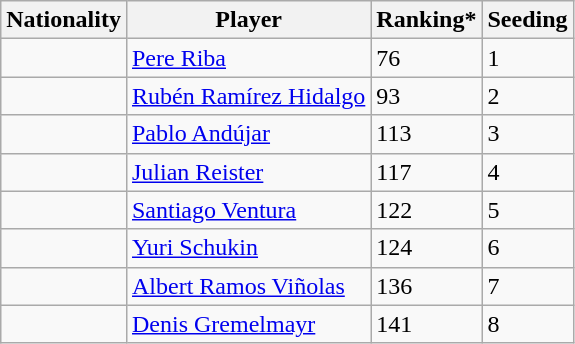<table class="wikitable" border="1">
<tr>
<th>Nationality</th>
<th>Player</th>
<th>Ranking*</th>
<th>Seeding</th>
</tr>
<tr>
<td></td>
<td><a href='#'>Pere Riba</a></td>
<td>76</td>
<td>1</td>
</tr>
<tr>
<td></td>
<td><a href='#'>Rubén Ramírez Hidalgo</a></td>
<td>93</td>
<td>2</td>
</tr>
<tr>
<td></td>
<td><a href='#'>Pablo Andújar</a></td>
<td>113</td>
<td>3</td>
</tr>
<tr>
<td></td>
<td><a href='#'>Julian Reister</a></td>
<td>117</td>
<td>4</td>
</tr>
<tr>
<td></td>
<td><a href='#'>Santiago Ventura</a></td>
<td>122</td>
<td>5</td>
</tr>
<tr>
<td></td>
<td><a href='#'>Yuri Schukin</a></td>
<td>124</td>
<td>6</td>
</tr>
<tr>
<td></td>
<td><a href='#'>Albert Ramos Viñolas</a></td>
<td>136</td>
<td>7</td>
</tr>
<tr>
<td></td>
<td><a href='#'>Denis Gremelmayr</a></td>
<td>141</td>
<td>8</td>
</tr>
</table>
